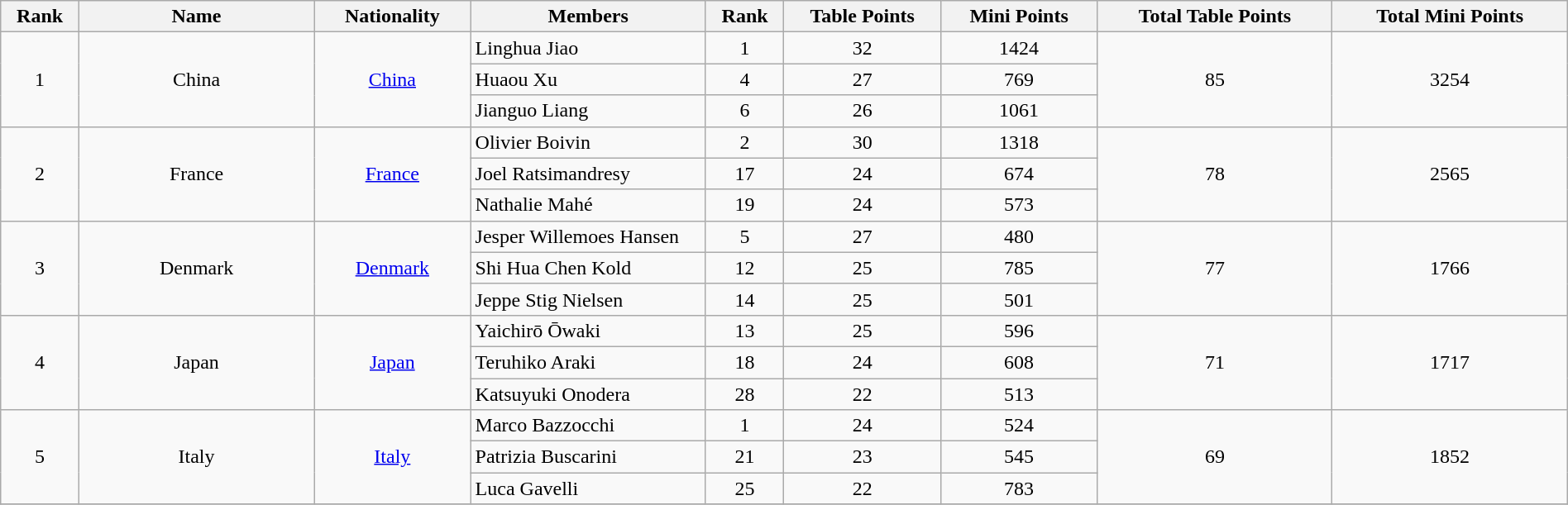<table class="wikitable" width=100%>
<tr>
<th width=5%>Rank</th>
<th width=15%>Name</th>
<th width=10%>Nationality</th>
<th width=15%>Members</th>
<th width=5%>Rank</th>
<th width=10%>Table Points</th>
<th width=10%>Mini Points</th>
<th width=15%>Total Table Points</th>
<th width=15%>Total Mini Points</th>
</tr>
<tr>
<td align=center rowspan="3">1</td>
<td align=center rowspan="3">China</td>
<td align=center rowspan="3"><a href='#'>China</a></td>
<td>Linghua Jiao</td>
<td align=center>1</td>
<td align=center>32</td>
<td align=center>1424</td>
<td align=center rowspan="3">85</td>
<td align=center rowspan="3">3254</td>
</tr>
<tr>
<td>Huaou Xu</td>
<td align=center>4</td>
<td align=center>27</td>
<td align=center>769</td>
</tr>
<tr>
<td>Jianguo Liang</td>
<td align=center>6</td>
<td align=center>26</td>
<td align=center>1061</td>
</tr>
<tr>
<td align=center rowspan="3">2</td>
<td align=center rowspan="3">France</td>
<td align=center rowspan="3"><a href='#'>France</a></td>
<td>Olivier Boivin</td>
<td align=center>2</td>
<td align=center>30</td>
<td align=center>1318</td>
<td align=center rowspan="3">78</td>
<td align=center rowspan="3">2565</td>
</tr>
<tr>
<td>Joel Ratsimandresy</td>
<td align=center>17</td>
<td align=center>24</td>
<td align=center>674</td>
</tr>
<tr>
<td>Nathalie Mahé</td>
<td align=center>19</td>
<td align=center>24</td>
<td align=center>573</td>
</tr>
<tr>
<td align=center rowspan="3">3</td>
<td align=center rowspan="3">Denmark</td>
<td align=center rowspan="3"><a href='#'>Denmark</a></td>
<td>Jesper Willemoes Hansen</td>
<td align=center>5</td>
<td align=center>27</td>
<td align=center>480</td>
<td align=center rowspan="3">77</td>
<td align=center rowspan="3">1766</td>
</tr>
<tr>
<td>Shi Hua Chen Kold</td>
<td align=center>12</td>
<td align=center>25</td>
<td align=center>785</td>
</tr>
<tr>
<td>Jeppe Stig Nielsen</td>
<td align=center>14</td>
<td align=center>25</td>
<td align=center>501</td>
</tr>
<tr>
<td align=center rowspan="3">4</td>
<td align=center rowspan="3">Japan</td>
<td align=center rowspan="3"><a href='#'>Japan</a></td>
<td>Yaichirō Ōwaki</td>
<td align=center>13</td>
<td align=center>25</td>
<td align=center>596</td>
<td align=center rowspan="3">71</td>
<td align=center rowspan="3">1717</td>
</tr>
<tr>
<td>Teruhiko Araki</td>
<td align=center>18</td>
<td align=center>24</td>
<td align=center>608</td>
</tr>
<tr>
<td>Katsuyuki Onodera</td>
<td align=center>28</td>
<td align=center>22</td>
<td align=center>513</td>
</tr>
<tr>
<td align=center rowspan="3">5</td>
<td align=center rowspan="3">Italy</td>
<td align=center rowspan="3"><a href='#'>Italy</a></td>
<td>Marco Bazzocchi</td>
<td align=center>1</td>
<td align=center>24</td>
<td align=center>524</td>
<td align=center rowspan="3">69</td>
<td align=center rowspan="3">1852</td>
</tr>
<tr>
<td>Patrizia Buscarini</td>
<td align=center>21</td>
<td align=center>23</td>
<td align=center>545</td>
</tr>
<tr>
<td>Luca Gavelli</td>
<td align=center>25</td>
<td align=center>22</td>
<td align=center>783</td>
</tr>
<tr>
</tr>
</table>
